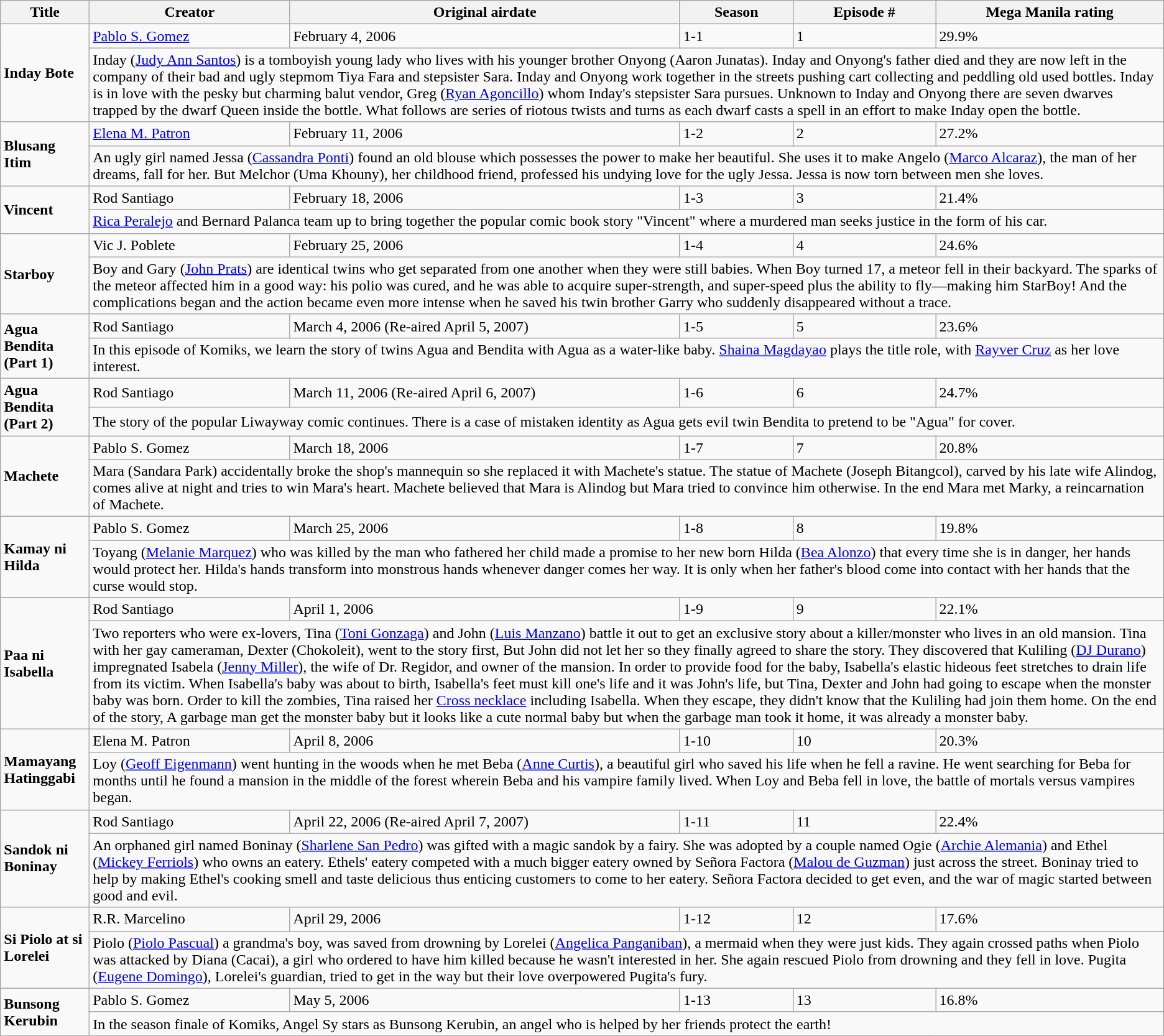<table class="wikitable">
<tr>
<th>Title</th>
<th>Creator</th>
<th>Original airdate</th>
<th>Season</th>
<th>Episode #</th>
<th>Mega Manila rating</th>
</tr>
<tr>
<td rowspan="2"><strong>Inday Bote</strong></td>
<td><a href='#'>Pablo S. Gomez</a></td>
<td>February 4, 2006</td>
<td>1-1</td>
<td>1</td>
<td>29.9%</td>
</tr>
<tr>
<td colspan="6">Inday (<a href='#'>Judy Ann Santos</a>) is a tomboyish young lady who lives with his younger brother Onyong (Aaron Junatas). Inday and Onyong's father died and they are now left in the company of their bad and ugly stepmom Tiya Fara and stepsister Sara. Inday and Onyong work together in the streets pushing cart collecting and peddling old used bottles. Inday is in love with the pesky but charming balut vendor, Greg (<a href='#'>Ryan Agoncillo</a>) whom Inday's stepsister Sara pursues. Unknown to Inday and Onyong there are seven dwarves trapped by the dwarf Queen inside the bottle. What follows are series of riotous twists and turns as each dwarf casts a spell in an effort to make Inday open the bottle.</td>
</tr>
<tr>
<td rowspan="2"><strong>Blusang Itim</strong></td>
<td><a href='#'>Elena M. Patron</a></td>
<td>February 11, 2006</td>
<td>1-2</td>
<td>2</td>
<td>27.2%</td>
</tr>
<tr>
<td colspan="5">An ugly girl named Jessa (<a href='#'>Cassandra Ponti</a>) found an old blouse which possesses the power to make her beautiful. She uses it to make Angelo (<a href='#'>Marco Alcaraz</a>), the man of her dreams, fall for her. But Melchor (Uma Khouny), her childhood friend, professed his undying love for the ugly Jessa. Jessa is now torn between men she loves.</td>
</tr>
<tr>
<td rowspan="2"><strong>Vincent</strong></td>
<td>Rod Santiago</td>
<td>February 18, 2006</td>
<td>1-3</td>
<td>3</td>
<td>21.4%</td>
</tr>
<tr>
<td colspan="5"><a href='#'>Rica Peralejo</a> and Bernard Palanca team up to bring together the popular comic book story "Vincent" where a murdered man seeks justice in the form of his car.</td>
</tr>
<tr>
<td rowspan="2"><strong>Starboy</strong></td>
<td>Vic J. Poblete</td>
<td>February 25, 2006</td>
<td>1-4</td>
<td>4</td>
<td>24.6%</td>
</tr>
<tr>
<td colspan="5">Boy and Gary (<a href='#'>John Prats</a>) are identical twins who get separated from one another when they were still babies. When Boy turned 17, a meteor fell in their backyard. The sparks of the meteor affected him in a good way: his polio was cured, and he was able to acquire super-strength, and super-speed plus the ability to fly—making him StarBoy! And the complications began and the action became even more intense when he saved his twin brother Garry who suddenly disappeared without a trace.</td>
</tr>
<tr>
<td rowspan="2"><strong>Agua Bendita (Part 1)</strong></td>
<td>Rod Santiago</td>
<td>March 4, 2006 (Re-aired April 5, 2007)</td>
<td>1-5</td>
<td>5</td>
<td>23.6%</td>
</tr>
<tr>
<td colspan="5">In this episode of Komiks, we learn the story of twins Agua and Bendita with Agua as a water-like baby. <a href='#'>Shaina Magdayao</a> plays the title role, with <a href='#'>Rayver Cruz</a> as her love interest.</td>
</tr>
<tr>
<td rowspan="2"><strong>Agua Bendita (Part 2)</strong></td>
<td>Rod Santiago</td>
<td>March 11, 2006 (Re-aired April 6, 2007)</td>
<td>1-6</td>
<td>6</td>
<td>24.7%</td>
</tr>
<tr>
<td colspan="5">The story of the popular Liwayway comic continues. There is a case of mistaken identity as Agua gets evil twin Bendita to pretend to be "Agua" for cover.</td>
</tr>
<tr>
<td rowspan="2"><strong>Machete</strong></td>
<td>Pablo S. Gomez</td>
<td>March 18, 2006</td>
<td>1-7</td>
<td>7</td>
<td>20.8%</td>
</tr>
<tr>
<td colspan="5">Mara (Sandara Park) accidentally broke the shop's mannequin so she replaced it with Machete's statue. The statue of Machete (Joseph Bitangcol), carved by his late wife Alindog, comes alive at night and tries to win Mara's heart. Machete believed that Mara is Alindog but Mara tried to convince him otherwise. In the end Mara met Marky, a reincarnation of Machete.</td>
</tr>
<tr>
<td rowspan="2"><strong>Kamay ni Hilda</strong></td>
<td>Pablo S. Gomez</td>
<td>March 25, 2006</td>
<td>1-8</td>
<td>8</td>
<td>19.8%</td>
</tr>
<tr>
<td colspan="5">Toyang (<a href='#'>Melanie Marquez</a>) who was killed by the man who fathered her child made a promise to her new born Hilda (<a href='#'>Bea Alonzo</a>) that every time she is in danger, her hands would protect her. Hilda's hands transform into monstrous hands whenever danger comes her way. It is only when her father's blood come into contact with her hands that the curse would stop.</td>
</tr>
<tr>
<td rowspan="2"><strong>Paa ni Isabella</strong></td>
<td>Rod Santiago</td>
<td>April 1, 2006</td>
<td>1-9</td>
<td>9</td>
<td>22.1%</td>
</tr>
<tr>
<td colspan="5">Two reporters who were ex-lovers, Tina (<a href='#'>Toni Gonzaga</a>) and John (<a href='#'>Luis Manzano</a>) battle it out to get an exclusive story about a killer/monster who lives in an old mansion. Tina with her gay cameraman, Dexter (Chokoleit), went to the story first, But John did not let her so they finally agreed to share the story. They discovered that Kuliling (<a href='#'>DJ Durano</a>) impregnated Isabela (<a href='#'>Jenny Miller</a>), the wife of Dr. Regidor, and owner of the mansion. In order to provide food for the baby, Isabella's elastic hideous feet stretches to drain life from its victim. When Isabella's baby was about to birth, Isabella's feet must kill one's life and it was John's life, but Tina, Dexter and John had going to escape when the monster baby was born. Order to kill the zombies, Tina raised her <a href='#'>Cross necklace</a> including Isabella. When they escape, they didn't know that the Kuliling had join them home. On the end of the story, A garbage man get the monster baby but it looks like a cute normal baby but when the garbage man took it home, it was already a monster baby.</td>
</tr>
<tr>
<td rowspan="2"><strong>Mamayang Hatinggabi</strong></td>
<td>Elena M. Patron</td>
<td>April 8, 2006</td>
<td>1-10</td>
<td>10</td>
<td>20.3%</td>
</tr>
<tr>
<td colspan="5">Loy (<a href='#'>Geoff Eigenmann</a>) went hunting in the woods when he met Beba (<a href='#'>Anne Curtis</a>), a beautiful girl who saved his life when he fell a ravine. He went searching for Beba for months until he found a mansion in the middle of the forest wherein Beba and his vampire family lived. When Loy and Beba fell in love, the battle of mortals versus vampires began.</td>
</tr>
<tr>
<td rowspan="2"><strong>Sandok ni Boninay</strong></td>
<td>Rod Santiago</td>
<td>April 22, 2006 (Re-aired April 7, 2007)</td>
<td>1-11</td>
<td>11</td>
<td>22.4%</td>
</tr>
<tr>
<td colspan="5">An orphaned girl named Boninay (<a href='#'>Sharlene San Pedro</a>) was gifted with a magic sandok by a fairy. She was adopted by a couple named Ogie (<a href='#'>Archie Alemania</a>) and Ethel (<a href='#'>Mickey Ferriols</a>) who owns an eatery. Ethels' eatery competed with a much bigger eatery owned by Señora Factora (<a href='#'>Malou de Guzman</a>) just across the street. Boninay tried to help by making Ethel's cooking smell and taste delicious thus enticing customers to come to her eatery. Señora Factora decided to get even, and the war of magic started between good and evil.</td>
</tr>
<tr>
<td rowspan="2"><strong>Si Piolo at  si Lorelei</strong></td>
<td>R.R. Marcelino</td>
<td>April 29, 2006</td>
<td>1-12</td>
<td>12</td>
<td>17.6%</td>
</tr>
<tr>
<td colspan="5">Piolo (<a href='#'>Piolo Pascual</a>) a grandma's boy, was saved from drowning by Lorelei (<a href='#'>Angelica Panganiban</a>), a mermaid when they were just kids. They again crossed paths when Piolo was attacked by Diana (Cacai), a girl who ordered to have him killed because he wasn't interested in her. She again rescued Piolo from drowning and they fell in love. Pugita (<a href='#'>Eugene Domingo</a>), Lorelei's guardian, tried to get in the way but their love overpowered Pugita's fury.</td>
</tr>
<tr>
<td rowspan="2"><strong>Bunsong Kerubin</strong></td>
<td>Pablo S. Gomez</td>
<td>May 5, 2006</td>
<td>1-13</td>
<td>13</td>
<td>16.8%</td>
</tr>
<tr>
<td colspan="5">In the season finale of Komiks, Angel Sy stars as Bunsong Kerubin, an angel who is helped by her friends protect the earth!</td>
</tr>
</table>
